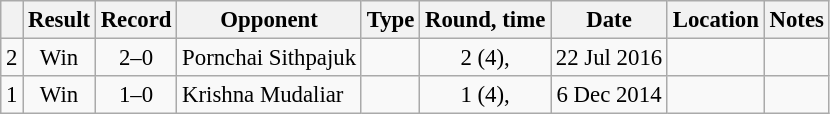<table class="wikitable" style="text-align:center; font-size:95%">
<tr>
<th></th>
<th>Result</th>
<th>Record</th>
<th>Opponent</th>
<th>Type</th>
<th>Round, time</th>
<th>Date</th>
<th>Location</th>
<th>Notes</th>
</tr>
<tr>
<td>2</td>
<td>Win</td>
<td>2–0</td>
<td style="text-align:left;"> Pornchai Sithpajuk</td>
<td></td>
<td>2 (4), </td>
<td>22 Jul 2016</td>
<td style="text-align:left;"> </td>
<td></td>
</tr>
<tr>
<td>1</td>
<td>Win</td>
<td>1–0</td>
<td style="text-align:left;"> Krishna Mudaliar</td>
<td></td>
<td>1 (4), </td>
<td>6 Dec 2014</td>
<td style="text-align:left;"> </td>
<td style="text-align:left;"></td>
</tr>
</table>
